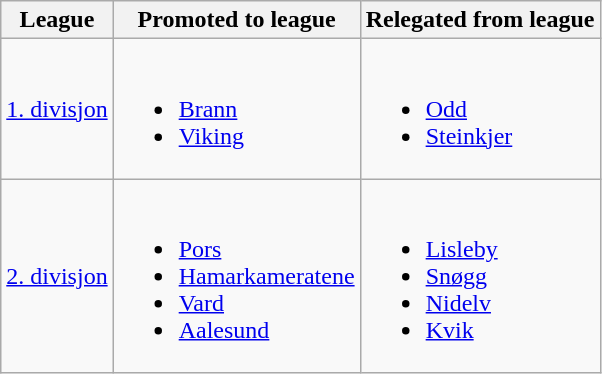<table class="wikitable">
<tr>
<th>League</th>
<th>Promoted to league</th>
<th>Relegated from league</th>
</tr>
<tr>
<td><a href='#'>1. divisjon</a></td>
<td><br><ul><li><a href='#'>Brann</a></li><li><a href='#'>Viking</a></li></ul></td>
<td><br><ul><li><a href='#'>Odd</a></li><li><a href='#'>Steinkjer</a></li></ul></td>
</tr>
<tr>
<td><a href='#'>2. divisjon</a></td>
<td><br><ul><li><a href='#'>Pors</a></li><li><a href='#'>Hamarkameratene</a></li><li><a href='#'>Vard</a></li><li><a href='#'>Aalesund</a></li></ul></td>
<td><br><ul><li><a href='#'>Lisleby</a></li><li><a href='#'>Snøgg</a></li><li><a href='#'>Nidelv</a></li><li><a href='#'>Kvik</a></li></ul></td>
</tr>
</table>
